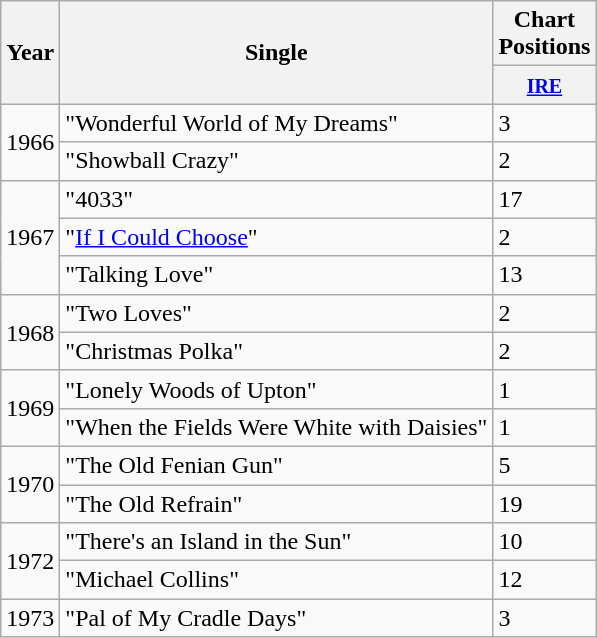<table class="wikitable">
<tr>
<th rowspan="2">Year</th>
<th rowspan="2">Single</th>
<th colspan="1">Chart Positions</th>
</tr>
<tr>
<th width="50"><small><a href='#'>IRE</a></small></th>
</tr>
<tr>
<td rowspan=2>1966</td>
<td>"Wonderful World of My Dreams"</td>
<td>3</td>
</tr>
<tr>
<td>"Showball Crazy"</td>
<td>2</td>
</tr>
<tr>
<td rowspan=3>1967</td>
<td>"4033"</td>
<td>17</td>
</tr>
<tr>
<td>"<a href='#'>If I Could Choose</a>"</td>
<td>2</td>
</tr>
<tr>
<td>"Talking Love"</td>
<td>13</td>
</tr>
<tr>
<td rowspan=2>1968</td>
<td>"Two Loves"</td>
<td>2</td>
</tr>
<tr>
<td>"Christmas Polka"</td>
<td>2</td>
</tr>
<tr>
<td rowspan=2>1969</td>
<td>"Lonely Woods of Upton"</td>
<td>1</td>
</tr>
<tr>
<td>"When the Fields Were White with Daisies"</td>
<td>1</td>
</tr>
<tr>
<td rowspan=2>1970</td>
<td>"The Old Fenian Gun"</td>
<td>5</td>
</tr>
<tr>
<td>"The Old Refrain"</td>
<td>19</td>
</tr>
<tr>
<td rowspan=2>1972</td>
<td>"There's an Island in the Sun"</td>
<td>10</td>
</tr>
<tr>
<td>"Michael Collins"</td>
<td>12</td>
</tr>
<tr>
<td>1973</td>
<td>"Pal of My Cradle Days"</td>
<td>3</td>
</tr>
</table>
